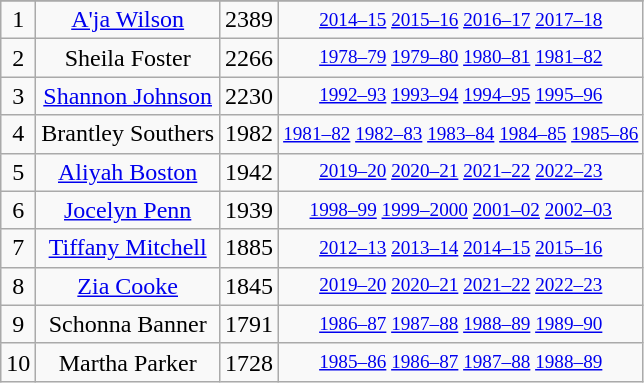<table class="wikitable sortable" style="text-align: center">
<tr>
</tr>
<tr>
<td>1</td>
<td><a href='#'>A'ja Wilson</a></td>
<td>2389</td>
<td style="font-size:80%;"><a href='#'>2014–15</a> <a href='#'>2015–16</a> <a href='#'>2016–17</a> <a href='#'>2017–18</a></td>
</tr>
<tr>
<td>2</td>
<td>Sheila Foster</td>
<td>2266</td>
<td style="font-size:80%;"><a href='#'>1978–79</a> <a href='#'>1979–80</a> <a href='#'>1980–81</a> <a href='#'>1981–82</a></td>
</tr>
<tr>
<td>3</td>
<td><a href='#'>Shannon Johnson</a></td>
<td>2230</td>
<td style="font-size:80%;"><a href='#'>1992–93</a> <a href='#'>1993–94</a> <a href='#'>1994–95</a> <a href='#'>1995–96</a></td>
</tr>
<tr>
<td>4</td>
<td>Brantley Southers</td>
<td>1982</td>
<td style="font-size:80%;"><a href='#'>1981–82</a> <a href='#'>1982–83</a> <a href='#'>1983–84</a> <a href='#'>1984–85</a> <a href='#'>1985–86</a></td>
</tr>
<tr>
<td>5</td>
<td><a href='#'>Aliyah Boston</a></td>
<td>1942</td>
<td style="font-size:80%;"><a href='#'>2019–20</a> <a href='#'>2020–21</a> <a href='#'>2021–22</a> <a href='#'>2022–23</a></td>
</tr>
<tr>
<td>6</td>
<td><a href='#'>Jocelyn Penn</a></td>
<td>1939</td>
<td style="font-size:80%;"><a href='#'>1998–99</a> <a href='#'>1999–2000</a> <a href='#'>2001–02</a> <a href='#'>2002–03</a></td>
</tr>
<tr>
<td>7</td>
<td><a href='#'>Tiffany Mitchell</a></td>
<td>1885</td>
<td style="font-size:80%;"><a href='#'>2012–13</a> <a href='#'>2013–14</a> <a href='#'>2014–15</a> <a href='#'>2015–16</a></td>
</tr>
<tr>
<td>8</td>
<td><a href='#'>Zia Cooke</a></td>
<td>1845</td>
<td style="font-size:80%;"><a href='#'>2019–20</a> <a href='#'>2020–21</a> <a href='#'>2021–22</a> <a href='#'>2022–23</a></td>
</tr>
<tr>
<td>9</td>
<td>Schonna Banner</td>
<td>1791</td>
<td style="font-size:80%;"><a href='#'>1986–87</a> <a href='#'>1987–88</a> <a href='#'>1988–89</a> <a href='#'>1989–90</a></td>
</tr>
<tr>
<td>10</td>
<td>Martha Parker</td>
<td>1728</td>
<td style="font-size:80%;"><a href='#'>1985–86</a> <a href='#'>1986–87</a> <a href='#'>1987–88</a> <a href='#'>1988–89</a></td>
</tr>
</table>
